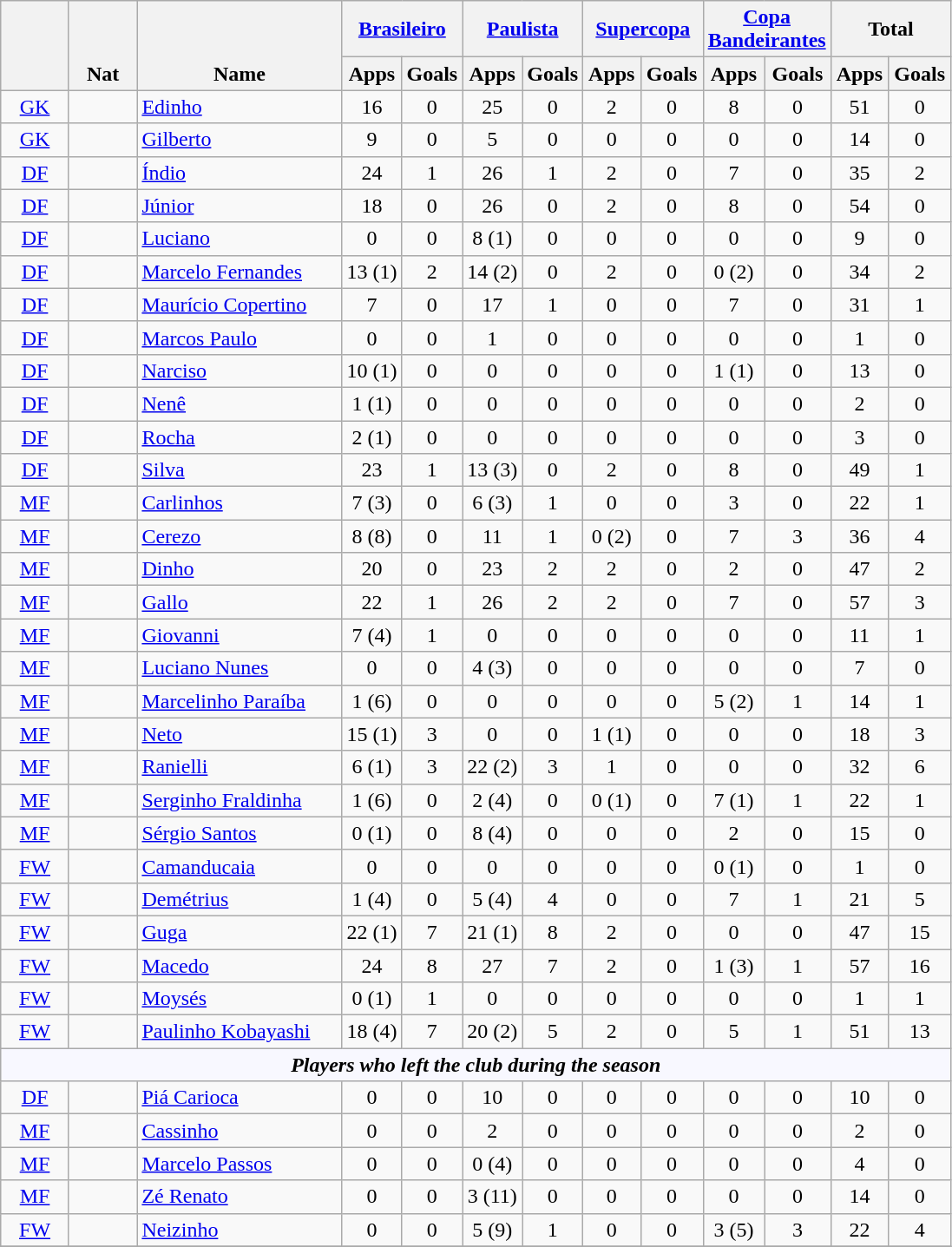<table class="wikitable sortable" style="text-align:center;">
<tr>
<th rowspan="2" width="45" valign="bottom"></th>
<th rowspan="2" width="45" valign="bottom">Nat</th>
<th rowspan="2" width="150" valign="bottom">Name</th>
<th colspan="2" width="85"><a href='#'>Brasileiro</a></th>
<th colspan="2" width="85"><a href='#'>Paulista</a></th>
<th colspan="2" width="85"><a href='#'>Supercopa</a></th>
<th colspan="2" width="85"><a href='#'>Copa Bandeirantes</a></th>
<th colspan="2" width="85">Total</th>
</tr>
<tr>
<th>Apps</th>
<th>Goals</th>
<th>Apps</th>
<th>Goals</th>
<th>Apps</th>
<th>Goals</th>
<th>Apps</th>
<th>Goals</th>
<th>Apps</th>
<th>Goals</th>
</tr>
<tr>
<td><a href='#'>GK</a></td>
<td></td>
<td align=left><a href='#'>Edinho</a></td>
<td>16</td>
<td>0</td>
<td>25</td>
<td>0</td>
<td>2</td>
<td>0</td>
<td>8</td>
<td>0</td>
<td>51</td>
<td>0</td>
</tr>
<tr>
<td><a href='#'>GK</a></td>
<td></td>
<td align=left><a href='#'>Gilberto</a></td>
<td>9</td>
<td>0</td>
<td>5</td>
<td>0</td>
<td>0</td>
<td>0</td>
<td>0</td>
<td>0</td>
<td>14</td>
<td>0</td>
</tr>
<tr>
<td><a href='#'>DF</a></td>
<td></td>
<td align=left><a href='#'>Índio</a></td>
<td>24</td>
<td>1</td>
<td>26</td>
<td>1</td>
<td>2</td>
<td>0</td>
<td>7</td>
<td>0</td>
<td>35</td>
<td>2</td>
</tr>
<tr>
<td><a href='#'>DF</a></td>
<td></td>
<td align=left><a href='#'>Júnior</a></td>
<td>18</td>
<td>0</td>
<td>26</td>
<td>0</td>
<td>2</td>
<td>0</td>
<td>8</td>
<td>0</td>
<td>54</td>
<td>0</td>
</tr>
<tr>
<td><a href='#'>DF</a></td>
<td></td>
<td align=left><a href='#'>Luciano</a></td>
<td>0</td>
<td>0</td>
<td>8 (1)</td>
<td>0</td>
<td>0</td>
<td>0</td>
<td>0</td>
<td>0</td>
<td>9</td>
<td>0</td>
</tr>
<tr>
<td><a href='#'>DF</a></td>
<td></td>
<td align=left><a href='#'>Marcelo Fernandes</a></td>
<td>13 (1)</td>
<td>2</td>
<td>14 (2)</td>
<td>0</td>
<td>2</td>
<td>0</td>
<td>0 (2)</td>
<td>0</td>
<td>34</td>
<td>2</td>
</tr>
<tr>
<td><a href='#'>DF</a></td>
<td></td>
<td align=left><a href='#'>Maurício Copertino</a></td>
<td>7</td>
<td>0</td>
<td>17</td>
<td>1</td>
<td>0</td>
<td>0</td>
<td>7</td>
<td>0</td>
<td>31</td>
<td>1</td>
</tr>
<tr>
<td><a href='#'>DF</a></td>
<td></td>
<td align=left><a href='#'>Marcos Paulo</a></td>
<td>0</td>
<td>0</td>
<td>1</td>
<td>0</td>
<td>0</td>
<td>0</td>
<td>0</td>
<td>0</td>
<td>1</td>
<td>0</td>
</tr>
<tr>
<td><a href='#'>DF</a></td>
<td></td>
<td align=left><a href='#'>Narciso</a></td>
<td>10 (1)</td>
<td>0</td>
<td>0</td>
<td>0</td>
<td>0</td>
<td>0</td>
<td>1 (1)</td>
<td>0</td>
<td>13</td>
<td>0</td>
</tr>
<tr>
<td><a href='#'>DF</a></td>
<td></td>
<td align=left><a href='#'>Nenê</a></td>
<td>1 (1)</td>
<td>0</td>
<td>0</td>
<td>0</td>
<td>0</td>
<td>0</td>
<td>0</td>
<td>0</td>
<td>2</td>
<td>0</td>
</tr>
<tr>
<td><a href='#'>DF</a></td>
<td></td>
<td align=left><a href='#'>Rocha</a></td>
<td>2 (1)</td>
<td>0</td>
<td>0</td>
<td>0</td>
<td>0</td>
<td>0</td>
<td>0</td>
<td>0</td>
<td>3</td>
<td>0</td>
</tr>
<tr>
<td><a href='#'>DF</a></td>
<td></td>
<td align=left><a href='#'>Silva</a></td>
<td>23</td>
<td>1</td>
<td>13 (3)</td>
<td>0</td>
<td>2</td>
<td>0</td>
<td>8</td>
<td>0</td>
<td>49</td>
<td>1</td>
</tr>
<tr>
<td><a href='#'>MF</a></td>
<td></td>
<td align=left><a href='#'>Carlinhos</a></td>
<td>7 (3)</td>
<td>0</td>
<td>6 (3)</td>
<td>1</td>
<td>0</td>
<td>0</td>
<td>3</td>
<td>0</td>
<td>22</td>
<td>1</td>
</tr>
<tr>
<td><a href='#'>MF</a></td>
<td></td>
<td align=left><a href='#'>Cerezo</a></td>
<td>8 (8)</td>
<td>0</td>
<td>11</td>
<td>1</td>
<td>0 (2)</td>
<td>0</td>
<td>7</td>
<td>3</td>
<td>36</td>
<td>4</td>
</tr>
<tr>
<td><a href='#'>MF</a></td>
<td></td>
<td align=left><a href='#'>Dinho</a></td>
<td>20</td>
<td>0</td>
<td>23</td>
<td>2</td>
<td>2</td>
<td>0</td>
<td>2</td>
<td>0</td>
<td>47</td>
<td>2</td>
</tr>
<tr>
<td><a href='#'>MF</a></td>
<td></td>
<td align=left><a href='#'>Gallo</a></td>
<td>22</td>
<td>1</td>
<td>26</td>
<td>2</td>
<td>2</td>
<td>0</td>
<td>7</td>
<td>0</td>
<td>57</td>
<td>3</td>
</tr>
<tr>
<td><a href='#'>MF</a></td>
<td></td>
<td align=left><a href='#'>Giovanni</a></td>
<td>7 (4)</td>
<td>1</td>
<td>0</td>
<td>0</td>
<td>0</td>
<td>0</td>
<td>0</td>
<td>0</td>
<td>11</td>
<td>1</td>
</tr>
<tr>
<td><a href='#'>MF</a></td>
<td></td>
<td align=left><a href='#'>Luciano Nunes</a></td>
<td>0</td>
<td>0</td>
<td>4 (3)</td>
<td>0</td>
<td>0</td>
<td>0</td>
<td>0</td>
<td>0</td>
<td>7</td>
<td>0</td>
</tr>
<tr>
<td><a href='#'>MF</a></td>
<td></td>
<td align=left><a href='#'>Marcelinho Paraíba</a></td>
<td>1 (6)</td>
<td>0</td>
<td>0</td>
<td>0</td>
<td>0</td>
<td>0</td>
<td>5 (2)</td>
<td>1</td>
<td>14</td>
<td>1</td>
</tr>
<tr>
<td><a href='#'>MF</a></td>
<td></td>
<td align=left><a href='#'>Neto</a></td>
<td>15 (1)</td>
<td>3</td>
<td>0</td>
<td>0</td>
<td>1 (1)</td>
<td>0</td>
<td>0</td>
<td>0</td>
<td>18</td>
<td>3</td>
</tr>
<tr>
<td><a href='#'>MF</a></td>
<td></td>
<td align=left><a href='#'>Ranielli</a></td>
<td>6 (1)</td>
<td>3</td>
<td>22 (2)</td>
<td>3</td>
<td>1</td>
<td>0</td>
<td>0</td>
<td>0</td>
<td>32</td>
<td>6</td>
</tr>
<tr>
<td><a href='#'>MF</a></td>
<td></td>
<td align=left><a href='#'>Serginho Fraldinha</a></td>
<td>1 (6)</td>
<td>0</td>
<td>2 (4)</td>
<td>0</td>
<td>0 (1)</td>
<td>0</td>
<td>7 (1)</td>
<td>1</td>
<td>22</td>
<td>1</td>
</tr>
<tr>
<td><a href='#'>MF</a></td>
<td></td>
<td align=left><a href='#'>Sérgio Santos</a></td>
<td>0 (1)</td>
<td>0</td>
<td>8 (4)</td>
<td>0</td>
<td>0</td>
<td>0</td>
<td>2</td>
<td>0</td>
<td>15</td>
<td>0</td>
</tr>
<tr>
<td><a href='#'>FW</a></td>
<td></td>
<td align=left><a href='#'>Camanducaia</a></td>
<td>0</td>
<td>0</td>
<td>0</td>
<td>0</td>
<td>0</td>
<td>0</td>
<td>0 (1)</td>
<td>0</td>
<td>1</td>
<td>0</td>
</tr>
<tr>
<td><a href='#'>FW</a></td>
<td></td>
<td align=left><a href='#'>Demétrius</a></td>
<td>1 (4)</td>
<td>0</td>
<td>5 (4)</td>
<td>4</td>
<td>0</td>
<td>0</td>
<td>7</td>
<td>1</td>
<td>21</td>
<td>5</td>
</tr>
<tr>
<td><a href='#'>FW</a></td>
<td></td>
<td align=left><a href='#'>Guga</a></td>
<td>22 (1)</td>
<td>7</td>
<td>21 (1)</td>
<td>8</td>
<td>2</td>
<td>0</td>
<td>0</td>
<td>0</td>
<td>47</td>
<td>15</td>
</tr>
<tr>
<td><a href='#'>FW</a></td>
<td></td>
<td align=left><a href='#'>Macedo</a></td>
<td>24</td>
<td>8</td>
<td>27</td>
<td>7</td>
<td>2</td>
<td>0</td>
<td>1 (3)</td>
<td>1</td>
<td>57</td>
<td>16</td>
</tr>
<tr>
<td><a href='#'>FW</a></td>
<td></td>
<td align=left><a href='#'>Moysés</a></td>
<td>0 (1)</td>
<td>1</td>
<td>0</td>
<td>0</td>
<td>0</td>
<td>0</td>
<td>0</td>
<td>0</td>
<td>1</td>
<td>1</td>
</tr>
<tr>
<td><a href='#'>FW</a></td>
<td></td>
<td align=left><a href='#'>Paulinho Kobayashi</a></td>
<td>18 (4)</td>
<td>7</td>
<td>20 (2)</td>
<td>5</td>
<td>2</td>
<td>0</td>
<td>5</td>
<td>1</td>
<td>51</td>
<td>13</td>
</tr>
<tr>
<th colspan=13 style="background: #F8F8FF" align=center><em>Players who left the club during the season</em></th>
</tr>
<tr>
<td><a href='#'>DF</a></td>
<td></td>
<td align=left><a href='#'>Piá Carioca</a></td>
<td>0</td>
<td>0</td>
<td>10</td>
<td>0</td>
<td>0</td>
<td>0</td>
<td>0</td>
<td>0</td>
<td>10</td>
<td>0</td>
</tr>
<tr>
<td><a href='#'>MF</a></td>
<td></td>
<td align=left><a href='#'>Cassinho</a></td>
<td>0</td>
<td>0</td>
<td>2</td>
<td>0</td>
<td>0</td>
<td>0</td>
<td>0</td>
<td>0</td>
<td>2</td>
<td>0</td>
</tr>
<tr>
<td><a href='#'>MF</a></td>
<td></td>
<td align=left><a href='#'>Marcelo Passos</a></td>
<td>0</td>
<td>0</td>
<td>0 (4)</td>
<td>0</td>
<td>0</td>
<td>0</td>
<td>0</td>
<td>0</td>
<td>4</td>
<td>0</td>
</tr>
<tr>
<td><a href='#'>MF</a></td>
<td></td>
<td align=left><a href='#'>Zé Renato</a></td>
<td>0</td>
<td>0</td>
<td>3 (11)</td>
<td>0</td>
<td>0</td>
<td>0</td>
<td>0</td>
<td>0</td>
<td>14</td>
<td>0</td>
</tr>
<tr>
<td><a href='#'>FW</a></td>
<td></td>
<td align=left><a href='#'>Neizinho</a></td>
<td>0</td>
<td>0</td>
<td>5 (9)</td>
<td>1</td>
<td>0</td>
<td>0</td>
<td>3 (5)</td>
<td>3</td>
<td>22</td>
<td>4</td>
</tr>
<tr>
</tr>
</table>
